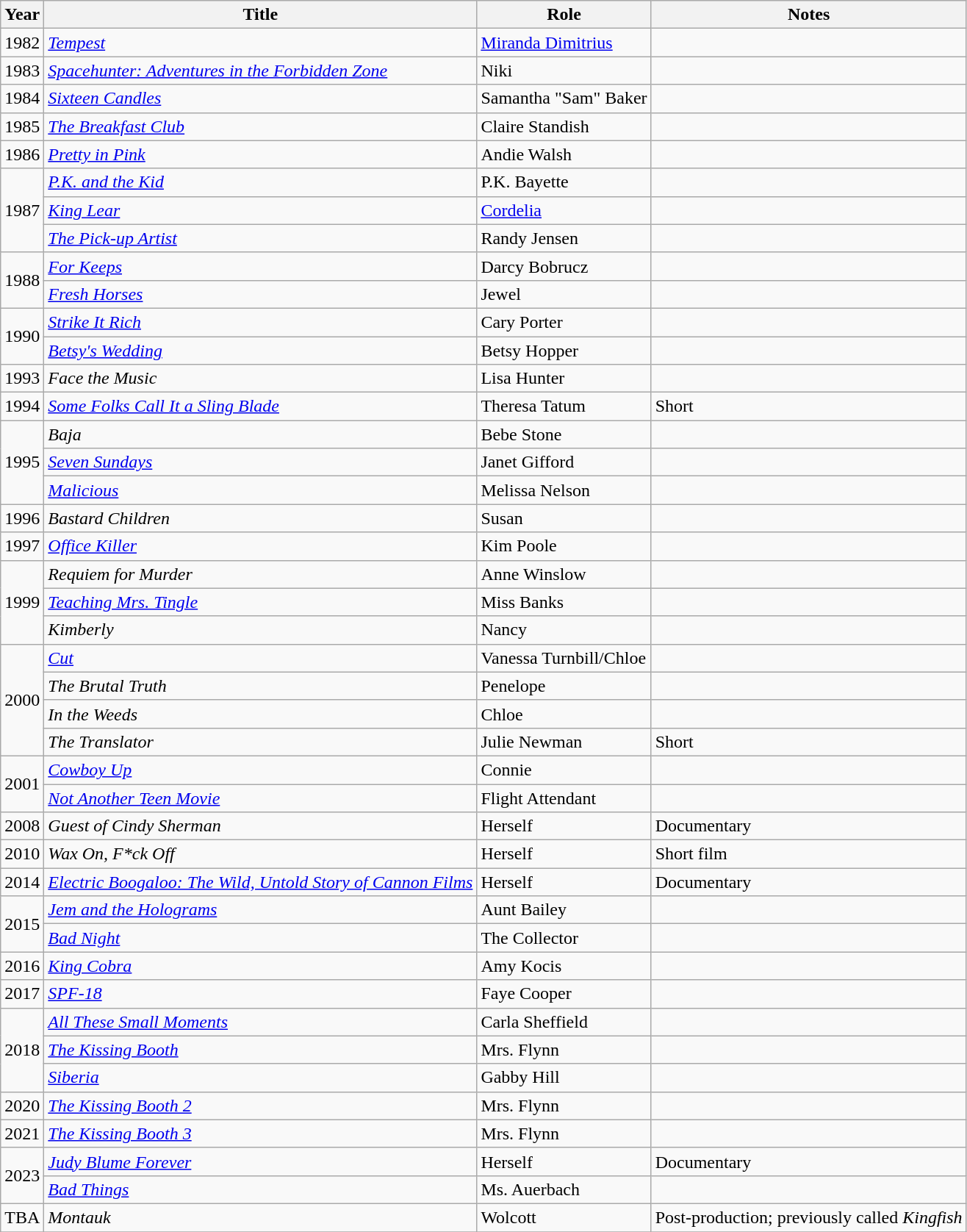<table class="wikitable sortable">
<tr>
<th scope="col">Year</th>
<th scope="col">Title</th>
<th scope="col">Role</th>
<th scope="col" class="unsortable">Notes</th>
</tr>
<tr>
<td>1982</td>
<td scope="row"><em><a href='#'>Tempest</a></em></td>
<td><a href='#'>Miranda Dimitrius</a></td>
<td></td>
</tr>
<tr>
<td>1983</td>
<td scope="row"><em><a href='#'>Spacehunter: Adventures in the Forbidden Zone</a></em></td>
<td>Niki</td>
<td></td>
</tr>
<tr>
<td>1984</td>
<td scope="row"><em><a href='#'>Sixteen Candles</a></em></td>
<td>Samantha "Sam" Baker</td>
<td></td>
</tr>
<tr>
<td>1985</td>
<td scope="row" data-sort-value="Breakfast Club, The"><em><a href='#'>The Breakfast Club</a></em></td>
<td>Claire Standish</td>
<td></td>
</tr>
<tr>
<td>1986</td>
<td scope="row"><em><a href='#'>Pretty in Pink</a></em></td>
<td>Andie Walsh</td>
<td></td>
</tr>
<tr>
<td rowspan="3">1987</td>
<td scope="row"><em><a href='#'>P.K. and the Kid</a></em></td>
<td>P.K. Bayette</td>
<td></td>
</tr>
<tr>
<td scope="row"><em><a href='#'>King Lear</a></em></td>
<td><a href='#'>Cordelia</a></td>
<td></td>
</tr>
<tr>
<td scope="row" data-sort-value="Pick-up Artist, The"><em><a href='#'>The Pick-up Artist</a></em></td>
<td>Randy Jensen</td>
<td></td>
</tr>
<tr>
<td rowspan="2">1988</td>
<td scope="row"><em><a href='#'>For Keeps</a></em></td>
<td>Darcy Bobrucz</td>
<td></td>
</tr>
<tr>
<td scope="row"><em><a href='#'>Fresh Horses</a></em></td>
<td>Jewel</td>
<td></td>
</tr>
<tr>
<td rowspan="2">1990</td>
<td scope="row"><em><a href='#'>Strike It Rich</a></em></td>
<td>Cary Porter</td>
<td></td>
</tr>
<tr>
<td scope="row"><em><a href='#'>Betsy's Wedding</a></em></td>
<td>Betsy Hopper</td>
<td></td>
</tr>
<tr>
<td>1993</td>
<td scope="row"><em>Face the Music</em></td>
<td>Lisa Hunter</td>
<td></td>
</tr>
<tr>
<td>1994</td>
<td scope="row"><em><a href='#'>Some Folks Call It a Sling Blade</a></em></td>
<td>Theresa Tatum</td>
<td>Short</td>
</tr>
<tr>
<td rowspan="3">1995</td>
<td scope="row"><em>Baja</em></td>
<td>Bebe Stone</td>
<td></td>
</tr>
<tr>
<td scope="row"><em><a href='#'>Seven Sundays</a></em></td>
<td>Janet Gifford</td>
<td></td>
</tr>
<tr>
<td scope="row"><em><a href='#'>Malicious</a></em></td>
<td>Melissa Nelson</td>
<td></td>
</tr>
<tr>
<td>1996</td>
<td scope="row"><em>Bastard Children</em></td>
<td>Susan</td>
<td></td>
</tr>
<tr>
<td>1997</td>
<td scope="row"><em><a href='#'>Office Killer</a></em></td>
<td>Kim Poole</td>
<td></td>
</tr>
<tr>
<td rowspan="3">1999</td>
<td><em>Requiem for Murder</em></td>
<td>Anne Winslow</td>
<td></td>
</tr>
<tr>
<td scope="row"><em><a href='#'>Teaching Mrs. Tingle</a></em></td>
<td>Miss Banks</td>
<td></td>
</tr>
<tr>
<td scope="row"><em>Kimberly</em></td>
<td>Nancy</td>
<td></td>
</tr>
<tr>
<td rowspan="4">2000</td>
<td scope="row"><em><a href='#'>Cut</a></em></td>
<td>Vanessa Turnbill/Chloe</td>
<td></td>
</tr>
<tr>
<td scope="row" data-sort-value="Brutal Truth, The"><em>The Brutal Truth</em></td>
<td>Penelope</td>
<td></td>
</tr>
<tr>
<td scope="row"><em>In the Weeds</em></td>
<td>Chloe</td>
<td></td>
</tr>
<tr>
<td scope="row" data-sort-value="Translator, The"><em>The Translator</em></td>
<td>Julie Newman</td>
<td>Short</td>
</tr>
<tr>
<td rowspan="2">2001</td>
<td scope="row"><em><a href='#'>Cowboy Up</a></em></td>
<td>Connie</td>
<td></td>
</tr>
<tr>
<td scope="row"><em><a href='#'>Not Another Teen Movie</a></em></td>
<td>Flight Attendant</td>
<td></td>
</tr>
<tr>
<td>2008</td>
<td scope="row"><em>Guest of Cindy Sherman</em></td>
<td>Herself</td>
<td>Documentary</td>
</tr>
<tr>
<td>2010</td>
<td scope="row"><em>Wax On, F*ck Off</em></td>
<td>Herself</td>
<td>Short film</td>
</tr>
<tr>
<td>2014</td>
<td scope="row"><em><a href='#'>Electric Boogaloo: The Wild, Untold Story of Cannon Films</a></em></td>
<td>Herself</td>
<td>Documentary</td>
</tr>
<tr>
<td rowspan="2">2015</td>
<td scope="row"><em><a href='#'>Jem and the Holograms</a></em></td>
<td>Aunt Bailey</td>
<td></td>
</tr>
<tr>
<td scope="row"><em><a href='#'>Bad Night</a></em></td>
<td>The Collector</td>
<td></td>
</tr>
<tr>
<td>2016</td>
<td scope="row"><em><a href='#'>King Cobra</a></em></td>
<td>Amy Kocis</td>
<td></td>
</tr>
<tr>
<td>2017</td>
<td scope="row"><em><a href='#'>SPF-18</a></em></td>
<td>Faye Cooper</td>
<td></td>
</tr>
<tr>
<td rowspan="3">2018</td>
<td scope="row"><em><a href='#'>All These Small Moments</a></em></td>
<td>Carla Sheffield</td>
<td></td>
</tr>
<tr>
<td scope="row" data-sort-value="Kissing Booth 1, The"><em><a href='#'>The Kissing Booth</a></em></td>
<td>Mrs. Flynn</td>
<td></td>
</tr>
<tr>
<td scope="row"><em><a href='#'>Siberia</a></em></td>
<td>Gabby Hill</td>
<td></td>
</tr>
<tr>
<td>2020</td>
<td scope="row" data-sort-value="Kissing Booth 2, The"><em><a href='#'>The Kissing Booth 2</a></em></td>
<td>Mrs. Flynn</td>
<td></td>
</tr>
<tr>
<td>2021</td>
<td scope="row" data-sort-value="Kissing Booth 3, The"><em><a href='#'>The Kissing Booth 3</a></em></td>
<td>Mrs. Flynn</td>
<td></td>
</tr>
<tr>
<td rowspan="2">2023</td>
<td scope="row"><em><a href='#'>Judy Blume Forever</a></em></td>
<td>Herself</td>
<td>Documentary</td>
</tr>
<tr>
<td scope="row"><em><a href='#'>Bad Things</a></em></td>
<td>Ms. Auerbach</td>
<td></td>
</tr>
<tr>
<td>TBA</td>
<td scope="row"><em>Montauk</em></td>
<td>Wolcott</td>
<td>Post-production; previously called <em>Kingfish</em></td>
</tr>
<tr>
</tr>
</table>
